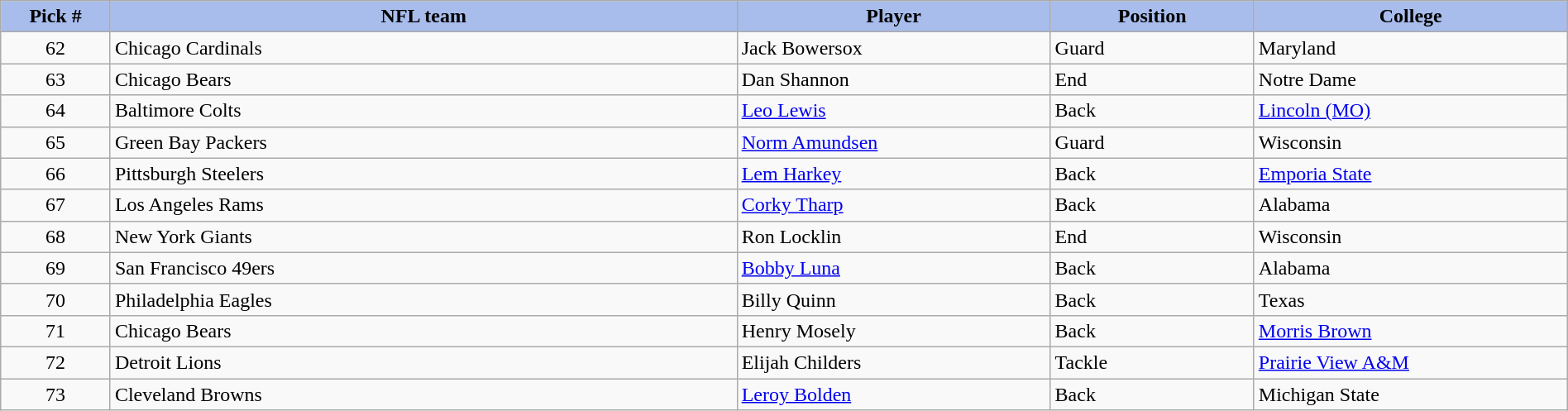<table class="wikitable sortable sortable" style="width: 100%">
<tr>
<th style="background:#A8BDEC;" width=7%>Pick #</th>
<th width=40% style="background:#A8BDEC;">NFL team</th>
<th width=20% style="background:#A8BDEC;">Player</th>
<th width=13% style="background:#A8BDEC;">Position</th>
<th style="background:#A8BDEC;">College</th>
</tr>
<tr>
<td align=center>62</td>
<td>Chicago Cardinals</td>
<td>Jack Bowersox</td>
<td>Guard</td>
<td>Maryland</td>
</tr>
<tr>
<td align=center>63</td>
<td>Chicago Bears</td>
<td>Dan Shannon</td>
<td>End</td>
<td>Notre Dame</td>
</tr>
<tr>
<td align=center>64</td>
<td>Baltimore Colts</td>
<td><a href='#'>Leo Lewis</a></td>
<td>Back</td>
<td><a href='#'>Lincoln (MO)</a></td>
</tr>
<tr>
<td align=center>65</td>
<td>Green Bay Packers</td>
<td><a href='#'>Norm Amundsen</a></td>
<td>Guard</td>
<td>Wisconsin</td>
</tr>
<tr>
<td align=center>66</td>
<td>Pittsburgh Steelers</td>
<td><a href='#'>Lem Harkey</a></td>
<td>Back</td>
<td><a href='#'>Emporia State</a></td>
</tr>
<tr>
<td align=center>67</td>
<td>Los Angeles Rams</td>
<td><a href='#'>Corky Tharp</a></td>
<td>Back</td>
<td>Alabama</td>
</tr>
<tr>
<td align=center>68</td>
<td>New York Giants</td>
<td>Ron Locklin</td>
<td>End</td>
<td>Wisconsin</td>
</tr>
<tr>
<td align=center>69</td>
<td>San Francisco 49ers</td>
<td><a href='#'>Bobby Luna</a></td>
<td>Back</td>
<td>Alabama</td>
</tr>
<tr>
<td align=center>70</td>
<td>Philadelphia Eagles</td>
<td>Billy Quinn</td>
<td>Back</td>
<td>Texas</td>
</tr>
<tr>
<td align=center>71</td>
<td>Chicago Bears</td>
<td>Henry Mosely</td>
<td>Back</td>
<td><a href='#'>Morris Brown</a></td>
</tr>
<tr>
<td align=center>72</td>
<td>Detroit Lions</td>
<td>Elijah Childers</td>
<td>Tackle</td>
<td><a href='#'>Prairie View A&M</a></td>
</tr>
<tr>
<td align=center>73</td>
<td>Cleveland Browns</td>
<td><a href='#'>Leroy Bolden</a></td>
<td>Back</td>
<td>Michigan State</td>
</tr>
</table>
